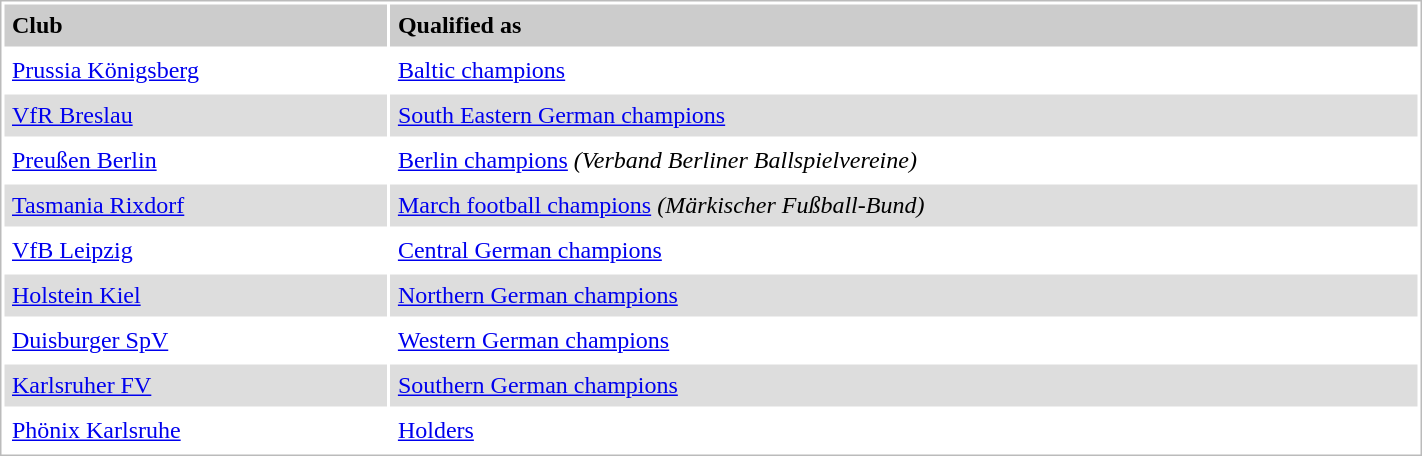<table style="border:1px solid #bbb;background:#fff;" cellpadding="5" cellspacing="2" width="75%">
<tr style="background:#ccc;font-weight:bold">
<td>Club</td>
<td>Qualified as</td>
</tr>
<tr>
<td><a href='#'>Prussia Königsberg</a></td>
<td><a href='#'>Baltic champions</a></td>
</tr>
<tr style="background:#ddd">
<td><a href='#'>VfR Breslau</a></td>
<td><a href='#'>South Eastern German champions</a></td>
</tr>
<tr>
<td><a href='#'>Preußen Berlin</a></td>
<td><a href='#'>Berlin champions</a> <em>(Verband Berliner Ballspielvereine)</em></td>
</tr>
<tr style="background:#ddd">
<td><a href='#'>Tasmania Rixdorf</a></td>
<td><a href='#'>March football champions</a> <em>(Märkischer Fußball-Bund)</em></td>
</tr>
<tr>
<td><a href='#'>VfB Leipzig</a></td>
<td><a href='#'>Central German champions</a></td>
</tr>
<tr style="background:#ddd">
<td><a href='#'>Holstein Kiel</a></td>
<td><a href='#'>Northern German champions</a></td>
</tr>
<tr>
<td><a href='#'>Duisburger SpV</a></td>
<td><a href='#'>Western German champions</a></td>
</tr>
<tr style="background:#ddd">
<td><a href='#'>Karlsruher FV</a></td>
<td><a href='#'>Southern German champions</a></td>
</tr>
<tr>
<td><a href='#'>Phönix Karlsruhe</a></td>
<td><a href='#'>Holders</a></td>
</tr>
</table>
